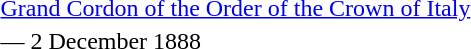<table>
<tr>
<td rowspan=2 style="width:60px; vertical-align:top;"></td>
<td><a href='#'>Grand Cordon of the Order of the Crown of Italy</a></td>
</tr>
<tr>
<td>— 2 December 1888</td>
</tr>
</table>
